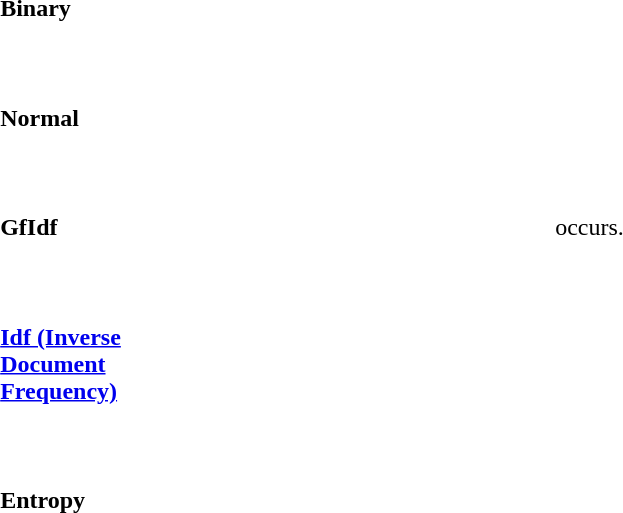<table style="width:60%" cellpadding="25" cellspacing="5" align="center">
<tr>
<td style="width:22%"><strong>Binary</strong></td>
<td></td>
<td></td>
</tr>
<tr>
<td style="width:22%"><strong>Normal</strong></td>
<td></td>
<td></td>
</tr>
<tr>
<td style="width:22%"><strong>GfIdf</strong></td>
<td></td>
<td> occurs.</td>
</tr>
<tr>
<td style="width:22%"><strong><a href='#'>Idf (Inverse Document Frequency)</a></strong></td>
<td></td>
<td></td>
</tr>
<tr>
<td style="width:22%"><strong>Entropy</strong></td>
<td></td>
<td></td>
</tr>
</table>
